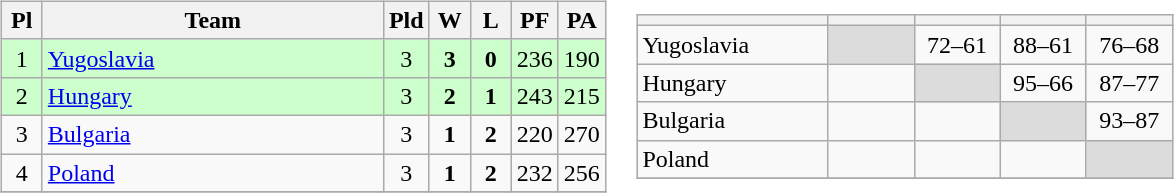<table>
<tr>
<td width="50%"><br><table class="wikitable" style="text-align: center;">
<tr>
<th width=20>Pl</th>
<th width=220>Team</th>
<th width=20>Pld</th>
<th width=20>W</th>
<th width=20>L</th>
<th width=20>PF</th>
<th width=20>PA</th>
</tr>
<tr bgcolor=ccffcc>
<td>1</td>
<td align="left"> <a href='#'>Yugoslavia</a></td>
<td>3</td>
<td><strong>3</strong></td>
<td><strong>0</strong></td>
<td>236</td>
<td>190</td>
</tr>
<tr bgcolor=ccffcc>
<td>2</td>
<td align="left"> <a href='#'>Hungary</a></td>
<td>3</td>
<td><strong>2</strong></td>
<td><strong>1</strong></td>
<td>243</td>
<td>215</td>
</tr>
<tr>
<td>3</td>
<td align="left"> <a href='#'>Bulgaria</a></td>
<td>3</td>
<td><strong>1</strong></td>
<td><strong>2</strong></td>
<td>220</td>
<td>270</td>
</tr>
<tr>
<td>4</td>
<td align="left"> <a href='#'>Poland</a></td>
<td>3</td>
<td><strong>1</strong></td>
<td><strong>2</strong></td>
<td>232</td>
<td>256</td>
</tr>
<tr>
</tr>
</table>
</td>
<td><br><table class="wikitable" style="text-align:center">
<tr>
<th width="120"></th>
<th width="50"></th>
<th width="50"></th>
<th width="50"></th>
<th width="50"></th>
</tr>
<tr>
<td align=left> Yugoslavia</td>
<td bgcolor="#DCDCDC"></td>
<td>72–61</td>
<td>88–61</td>
<td>76–68</td>
</tr>
<tr>
<td align=left> Hungary</td>
<td></td>
<td bgcolor="#DCDCDC"></td>
<td>95–66</td>
<td>87–77</td>
</tr>
<tr>
<td align=left> Bulgaria</td>
<td></td>
<td></td>
<td bgcolor="#DCDCDC"></td>
<td>93–87</td>
</tr>
<tr>
<td align=left> Poland</td>
<td></td>
<td></td>
<td></td>
<td bgcolor="#DCDCDC"></td>
</tr>
<tr>
</tr>
</table>
</td>
</tr>
</table>
